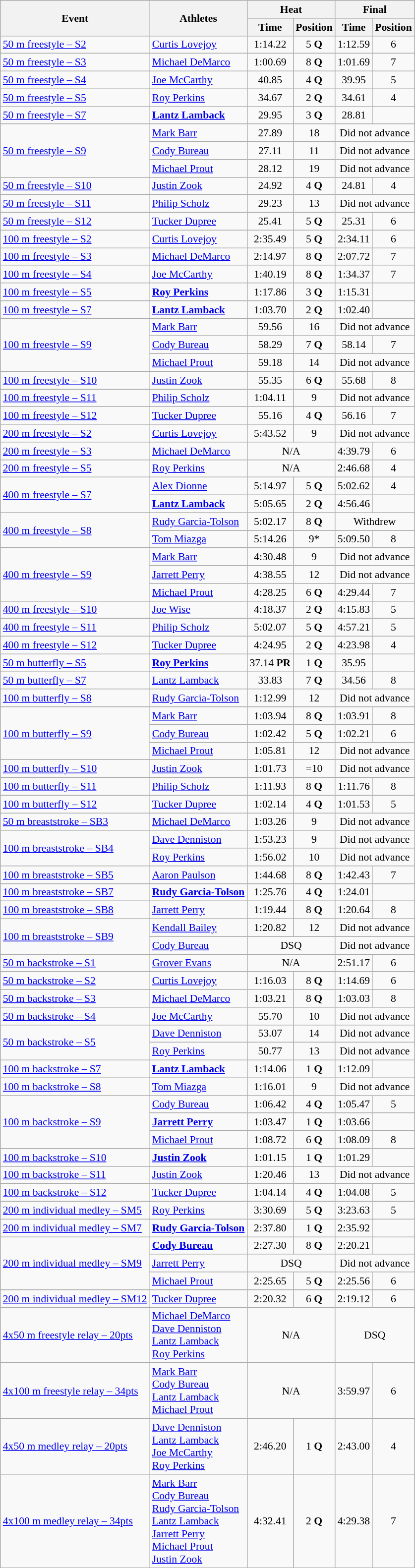<table class=wikitable style="font-size:90%">
<tr>
<th rowspan="2">Event</th>
<th rowspan="2">Athletes</th>
<th colspan="2">Heat</th>
<th colspan="2">Final</th>
</tr>
<tr>
<th>Time</th>
<th>Position</th>
<th>Time</th>
<th>Position</th>
</tr>
<tr>
<td><a href='#'>50 m freestyle – S2</a></td>
<td><a href='#'>Curtis Lovejoy</a></td>
<td align=center>1:14.22</td>
<td align=center>5 <strong>Q</strong></td>
<td align=center>1:12.59</td>
<td align=center>6</td>
</tr>
<tr>
<td><a href='#'>50 m freestyle – S3</a></td>
<td><a href='#'>Michael DeMarco</a></td>
<td align=center>1:00.69</td>
<td align=center>8 <strong>Q</strong></td>
<td align=center>1:01.69</td>
<td align=center>7</td>
</tr>
<tr>
<td><a href='#'>50 m freestyle – S4</a></td>
<td><a href='#'>Joe McCarthy</a></td>
<td align=center>40.85</td>
<td align=center>4 <strong>Q</strong></td>
<td align=center>39.95</td>
<td align=center>5</td>
</tr>
<tr>
<td><a href='#'>50 m freestyle – S5</a></td>
<td><a href='#'>Roy Perkins</a></td>
<td align=center>34.67</td>
<td align=center>2 <strong>Q</strong></td>
<td align=center>34.61</td>
<td align=center>4</td>
</tr>
<tr>
<td><a href='#'>50 m freestyle – S7</a></td>
<td><strong><a href='#'>Lantz Lamback</a></strong></td>
<td align=center>29.95</td>
<td align=center>3 <strong>Q</strong></td>
<td align=center>28.81</td>
<td align=center></td>
</tr>
<tr>
<td rowspan="3"><a href='#'>50 m freestyle – S9</a></td>
<td><a href='#'>Mark Barr</a></td>
<td align=center>27.89</td>
<td align=center>18</td>
<td align=center colspan=2>Did not advance</td>
</tr>
<tr>
<td><a href='#'>Cody Bureau</a></td>
<td align=center>27.11</td>
<td align=center>11</td>
<td align=center colspan=2>Did not advance</td>
</tr>
<tr>
<td><a href='#'>Michael Prout</a></td>
<td align=center>28.12</td>
<td align=center>19</td>
<td align=center colspan=2>Did not advance</td>
</tr>
<tr>
<td><a href='#'>50 m freestyle – S10</a></td>
<td><a href='#'>Justin Zook</a></td>
<td align=center>24.92</td>
<td align=center>4 <strong>Q</strong></td>
<td align=center>24.81</td>
<td align=center>4</td>
</tr>
<tr>
<td><a href='#'>50 m freestyle – S11</a></td>
<td><a href='#'>Philip Scholz</a></td>
<td align=center>29.23</td>
<td align=center>13</td>
<td align=center colspan=2>Did not advance</td>
</tr>
<tr>
<td><a href='#'>50 m freestyle – S12</a></td>
<td><a href='#'>Tucker Dupree</a></td>
<td align=center>25.41</td>
<td align=center>5 <strong>Q</strong></td>
<td align=center>25.31</td>
<td align=center>6</td>
</tr>
<tr>
<td><a href='#'>100 m freestyle – S2</a></td>
<td><a href='#'>Curtis Lovejoy</a></td>
<td align=center>2:35.49</td>
<td align=center>5 <strong>Q</strong></td>
<td align=center>2:34.11</td>
<td align=center>6</td>
</tr>
<tr>
<td><a href='#'>100 m freestyle – S3</a></td>
<td><a href='#'>Michael DeMarco</a></td>
<td align=center>2:14.97</td>
<td align=center>8 <strong>Q</strong></td>
<td align=center>2:07.72</td>
<td align=center>7</td>
</tr>
<tr>
<td><a href='#'>100 m freestyle – S4</a></td>
<td><a href='#'>Joe McCarthy</a></td>
<td align=center>1:40.19</td>
<td align=center>8 <strong>Q</strong></td>
<td align=center>1:34.37</td>
<td align=center>7</td>
</tr>
<tr>
<td><a href='#'>100 m freestyle – S5</a></td>
<td><strong><a href='#'>Roy Perkins</a></strong></td>
<td align=center>1:17.86</td>
<td align=center>3 <strong>Q</strong></td>
<td align=center>1:15.31</td>
<td align=center></td>
</tr>
<tr>
<td><a href='#'>100 m freestyle – S7</a></td>
<td><strong><a href='#'>Lantz Lamback</a></strong></td>
<td align=center>1:03.70</td>
<td align=center>2 <strong>Q</strong></td>
<td align=center>1:02.40</td>
<td align=center></td>
</tr>
<tr>
<td rowspan="3"><a href='#'>100 m freestyle – S9</a></td>
<td><a href='#'>Mark Barr</a></td>
<td align=center>59.56</td>
<td align=center>16</td>
<td align=center colspan=2>Did not advance</td>
</tr>
<tr>
<td><a href='#'>Cody Bureau</a></td>
<td align=center>58.29</td>
<td align=center>7 <strong>Q</strong></td>
<td align=center>58.14</td>
<td align=center>7</td>
</tr>
<tr>
<td><a href='#'>Michael Prout</a></td>
<td align=center>59.18</td>
<td align=center>14</td>
<td align=center colspan=2>Did not advance</td>
</tr>
<tr>
<td><a href='#'>100 m freestyle – S10</a></td>
<td><a href='#'>Justin Zook</a></td>
<td align=center>55.35</td>
<td align=center>6 <strong>Q</strong></td>
<td align=center>55.68</td>
<td align=center>8</td>
</tr>
<tr>
<td><a href='#'>100 m freestyle – S11</a></td>
<td><a href='#'>Philip Scholz</a></td>
<td align=center>1:04.11</td>
<td align=center>9</td>
<td align=center colspan=2>Did not advance</td>
</tr>
<tr>
<td><a href='#'>100 m freestyle – S12</a></td>
<td><a href='#'>Tucker Dupree</a></td>
<td align=center>55.16</td>
<td align=center>4 <strong>Q</strong></td>
<td align=center>56.16</td>
<td align=center>7</td>
</tr>
<tr>
<td><a href='#'>200 m freestyle – S2</a></td>
<td><a href='#'>Curtis Lovejoy</a></td>
<td align=center>5:43.52</td>
<td align=center>9</td>
<td align=center colspan=2>Did not advance</td>
</tr>
<tr>
<td><a href='#'>200 m freestyle – S3</a></td>
<td><a href='#'>Michael DeMarco</a></td>
<td align=center colspan=2>N/A</td>
<td align=center>4:39.79</td>
<td align=center>6</td>
</tr>
<tr>
<td><a href='#'>200 m freestyle – S5</a></td>
<td><a href='#'>Roy Perkins</a></td>
<td align=center colspan=2>N/A</td>
<td align=center>2:46.68</td>
<td align=center>4</td>
</tr>
<tr>
<td rowspan="2"><a href='#'>400 m freestyle – S7</a></td>
<td><a href='#'>Alex Dionne</a></td>
<td align=center>5:14.97</td>
<td align=center>5 <strong>Q</strong></td>
<td align=center>5:02.62</td>
<td align=center>4</td>
</tr>
<tr>
<td><strong><a href='#'>Lantz Lamback</a></strong></td>
<td align=center>5:05.65</td>
<td align=center>2 <strong>Q</strong></td>
<td align=center>4:56.46</td>
<td align=center></td>
</tr>
<tr>
<td rowspan="2"><a href='#'>400 m freestyle – S8</a></td>
<td><a href='#'>Rudy Garcia-Tolson</a></td>
<td align=center>5:02.17</td>
<td align=center>8 <strong>Q</strong></td>
<td align=center colspan=2>Withdrew</td>
</tr>
<tr>
<td><a href='#'>Tom Miazga</a></td>
<td align=center>5:14.26</td>
<td align=center>9*</td>
<td align=center>5:09.50</td>
<td align=center>8</td>
</tr>
<tr>
<td rowspan="3"><a href='#'>400 m freestyle – S9</a></td>
<td><a href='#'>Mark Barr</a></td>
<td align=center>4:30.48</td>
<td align=center>9</td>
<td align=center colspan=2>Did not advance</td>
</tr>
<tr>
<td><a href='#'>Jarrett Perry</a></td>
<td align=center>4:38.55</td>
<td align=center>12</td>
<td align=center colspan=2>Did not advance</td>
</tr>
<tr>
<td><a href='#'>Michael Prout</a></td>
<td align=center>4:28.25</td>
<td align=center>6 <strong>Q</strong></td>
<td align=center>4:29.44</td>
<td align=center>7</td>
</tr>
<tr>
<td><a href='#'>400 m freestyle – S10</a></td>
<td><a href='#'>Joe Wise</a></td>
<td align=center>4:18.37</td>
<td align=center>2 <strong>Q</strong></td>
<td align=center>4:15.83</td>
<td align=center>5</td>
</tr>
<tr>
<td><a href='#'>400 m freestyle – S11</a></td>
<td><a href='#'>Philip Scholz</a></td>
<td align=center>5:02.07</td>
<td align=center>5 <strong>Q</strong></td>
<td align=center>4:57.21</td>
<td align=center>5</td>
</tr>
<tr>
<td><a href='#'>400 m freestyle – S12</a></td>
<td><a href='#'>Tucker Dupree</a></td>
<td align=center>4:24.95</td>
<td align=center>2 <strong>Q</strong></td>
<td align=center>4:23.98</td>
<td align=center>4</td>
</tr>
<tr>
<td><a href='#'>50 m butterfly – S5</a></td>
<td><strong><a href='#'>Roy Perkins</a></strong></td>
<td align=center>37.14 <strong>PR</strong></td>
<td align=center>1 <strong>Q</strong></td>
<td align=center>35.95 </td>
<td align=center></td>
</tr>
<tr>
<td><a href='#'>50 m butterfly – S7</a></td>
<td><a href='#'>Lantz Lamback</a></td>
<td align=center>33.83</td>
<td align=center>7 <strong>Q</strong></td>
<td align=center>34.56</td>
<td align=center>8</td>
</tr>
<tr>
<td><a href='#'>100 m butterfly – S8</a></td>
<td><a href='#'>Rudy Garcia-Tolson</a></td>
<td align=center>1:12.99</td>
<td align=center>12</td>
<td align=center colspan=2>Did not advance</td>
</tr>
<tr>
<td rowspan="3"><a href='#'>100 m butterfly – S9</a></td>
<td><a href='#'>Mark Barr</a></td>
<td align=center>1:03.94</td>
<td align=center>8 <strong>Q</strong></td>
<td align=center>1:03.91</td>
<td align=center>8</td>
</tr>
<tr>
<td><a href='#'>Cody Bureau</a></td>
<td align=center>1:02.42</td>
<td align=center>5 <strong>Q</strong></td>
<td align=center>1:02.21</td>
<td align=center>6</td>
</tr>
<tr>
<td><a href='#'>Michael Prout</a></td>
<td align=center>1:05.81</td>
<td align=center>12</td>
<td align=center colspan=2>Did not advance</td>
</tr>
<tr>
<td><a href='#'>100 m butterfly – S10</a></td>
<td><a href='#'>Justin Zook</a></td>
<td align=center>1:01.73</td>
<td align=center>=10</td>
<td align=center colspan=2>Did not advance</td>
</tr>
<tr>
<td><a href='#'>100 m butterfly – S11</a></td>
<td><a href='#'>Philip Scholz</a></td>
<td align=center>1:11.93</td>
<td align=center>8 <strong>Q</strong></td>
<td align=center>1:11.76</td>
<td align=center>8</td>
</tr>
<tr>
<td><a href='#'>100 m butterfly – S12</a></td>
<td><a href='#'>Tucker Dupree</a></td>
<td align=center>1:02.14</td>
<td align=center>4 <strong>Q</strong></td>
<td align=center>1:01.53</td>
<td align=center>5</td>
</tr>
<tr>
<td><a href='#'>50 m breaststroke – SB3</a></td>
<td><a href='#'>Michael DeMarco</a></td>
<td align=center>1:03.26</td>
<td align=center>9</td>
<td align=center colspan=2>Did not advance</td>
</tr>
<tr>
<td rowspan="2"><a href='#'>100 m breaststroke – SB4</a></td>
<td><a href='#'>Dave Denniston</a></td>
<td align=center>1:53.23</td>
<td align=center>9</td>
<td align=center colspan=2>Did not advance</td>
</tr>
<tr>
<td><a href='#'>Roy Perkins</a></td>
<td align=center>1:56.02</td>
<td align=center>10</td>
<td align=center colspan=2>Did not advance</td>
</tr>
<tr>
<td><a href='#'>100 m breaststroke – SB5</a></td>
<td><a href='#'>Aaron Paulson</a></td>
<td align=center>1:44.68</td>
<td align=center>8 <strong>Q</strong></td>
<td align=center>1:42.43</td>
<td align=center>7</td>
</tr>
<tr>
<td><a href='#'>100 m breaststroke – SB7</a></td>
<td><strong><a href='#'>Rudy Garcia-Tolson</a></strong></td>
<td align=center>1:25.76</td>
<td align=center>4 <strong>Q</strong></td>
<td align=center>1:24.01</td>
<td align=center></td>
</tr>
<tr>
<td><a href='#'>100 m breaststroke – SB8</a></td>
<td><a href='#'>Jarrett Perry</a></td>
<td align=center>1:19.44</td>
<td align=center>8 <strong>Q</strong></td>
<td align=center>1:20.64</td>
<td align=center>8</td>
</tr>
<tr>
<td rowspan="2"><a href='#'>100 m breaststroke – SB9</a></td>
<td><a href='#'>Kendall Bailey</a></td>
<td align=center>1:20.82</td>
<td align=center>12</td>
<td align=center colspan=2>Did not advance</td>
</tr>
<tr>
<td><a href='#'>Cody Bureau</a></td>
<td align=center colspan=2>DSQ</td>
<td align=center colspan=2>Did not advance</td>
</tr>
<tr>
<td><a href='#'>50 m backstroke – S1</a></td>
<td><a href='#'>Grover Evans</a></td>
<td align=center colspan=2>N/A</td>
<td align=center>2:51.17</td>
<td align=center>6</td>
</tr>
<tr>
<td><a href='#'>50 m backstroke – S2</a></td>
<td><a href='#'>Curtis Lovejoy</a></td>
<td align=center>1:16.03</td>
<td align=center>8 <strong>Q</strong></td>
<td align=center>1:14.69</td>
<td align=center>6</td>
</tr>
<tr>
<td><a href='#'>50 m backstroke – S3</a></td>
<td><a href='#'>Michael DeMarco</a></td>
<td align=center>1:03.21</td>
<td align=center>8 <strong>Q</strong></td>
<td align=center>1:03.03</td>
<td align=center>8</td>
</tr>
<tr>
<td><a href='#'>50 m backstroke – S4</a></td>
<td><a href='#'>Joe McCarthy</a></td>
<td align=center>55.70</td>
<td align=center>10</td>
<td align=center colspan=2>Did not advance</td>
</tr>
<tr>
<td rowspan="2"><a href='#'>50 m backstroke – S5</a></td>
<td><a href='#'>Dave Denniston</a></td>
<td align=center>53.07</td>
<td align=center>14</td>
<td align=center colspan=2>Did not advance</td>
</tr>
<tr>
<td><a href='#'>Roy Perkins</a></td>
<td align=center>50.77</td>
<td align=center>13</td>
<td align=center colspan=2>Did not advance</td>
</tr>
<tr>
<td><a href='#'>100 m backstroke – S7</a></td>
<td><strong><a href='#'>Lantz Lamback</a></strong></td>
<td align=center>1:14.06 </td>
<td align=center>1 <strong>Q</strong></td>
<td align=center>1:12.09 </td>
<td align=center></td>
</tr>
<tr>
<td><a href='#'>100 m backstroke – S8</a></td>
<td><a href='#'>Tom Miazga</a></td>
<td align=center>1:16.01</td>
<td align=center>9</td>
<td align=center colspan=2>Did not advance</td>
</tr>
<tr>
<td rowspan="3"><a href='#'>100 m backstroke – S9</a></td>
<td><a href='#'>Cody Bureau</a></td>
<td align=center>1:06.42</td>
<td align=center>4 <strong>Q</strong></td>
<td align=center>1:05.47</td>
<td align=center>5</td>
</tr>
<tr>
<td><strong><a href='#'>Jarrett Perry</a></strong></td>
<td align=center>1:03.47 </td>
<td align=center>1 <strong>Q</strong></td>
<td align=center>1:03.66</td>
<td align=center></td>
</tr>
<tr>
<td><a href='#'>Michael Prout</a></td>
<td align=center>1:08.72</td>
<td align=center>6 <strong>Q</strong></td>
<td align=center>1:08.09</td>
<td align=center>8</td>
</tr>
<tr>
<td><a href='#'>100 m backstroke – S10</a></td>
<td><strong><a href='#'>Justin Zook</a></strong></td>
<td align=center>1:01.15 </td>
<td align=center>1 <strong>Q</strong></td>
<td align=center>1:01.29</td>
<td align=center></td>
</tr>
<tr>
<td><a href='#'>100 m backstroke – S11</a></td>
<td><a href='#'>Justin Zook</a></td>
<td align=center>1:20.46</td>
<td align=center>13</td>
<td align=center colspan=2>Did not advance</td>
</tr>
<tr>
<td><a href='#'>100 m backstroke – S12</a></td>
<td><a href='#'>Tucker Dupree</a></td>
<td align=center>1:04.14</td>
<td align=center>4 <strong>Q</strong></td>
<td align=center>1:04.08</td>
<td align=center>5</td>
</tr>
<tr>
<td><a href='#'>200 m individual medley – SM5</a></td>
<td><a href='#'>Roy Perkins</a></td>
<td align=center>3:30.69</td>
<td align=center>5 <strong>Q</strong></td>
<td align=center>3:23.63</td>
<td align=center>5</td>
</tr>
<tr>
<td><a href='#'>200 m individual medley – SM7</a></td>
<td><strong><a href='#'>Rudy Garcia-Tolson</a></strong></td>
<td align=center>2:37.80 </td>
<td align=center>1 <strong>Q</strong></td>
<td align=center>2:35.92 </td>
<td align=center></td>
</tr>
<tr>
<td rowspan="3"><a href='#'>200 m individual medley – SM9</a></td>
<td><strong><a href='#'>Cody Bureau</a></strong></td>
<td align=center>2:27.30</td>
<td align=center>8 <strong>Q</strong></td>
<td align=center>2:20.21</td>
<td align=center></td>
</tr>
<tr>
<td><a href='#'>Jarrett Perry</a></td>
<td align=center colspan=2>DSQ</td>
<td align=center colspan=2>Did not advance</td>
</tr>
<tr>
<td><a href='#'>Michael Prout</a></td>
<td align=center>2:25.65</td>
<td align=center>5 <strong>Q</strong></td>
<td align=center>2:25.56</td>
<td align=center>6</td>
</tr>
<tr>
<td><a href='#'>200 m individual medley – SM12</a></td>
<td><a href='#'>Tucker Dupree</a></td>
<td align=center>2:20.32</td>
<td align=center>6 <strong>Q</strong></td>
<td align=center>2:19.12</td>
<td align=center>6</td>
</tr>
<tr>
<td><a href='#'>4x50 m freestyle relay – 20pts</a></td>
<td><a href='#'>Michael DeMarco</a><br><a href='#'>Dave Denniston</a><br><a href='#'>Lantz Lamback</a><br><a href='#'>Roy Perkins</a></td>
<td align=center colspan=2>N/A</td>
<td align=center colspan=2>DSQ<br></td>
</tr>
<tr>
<td><a href='#'>4x100 m freestyle relay – 34pts</a></td>
<td><a href='#'>Mark Barr</a><br><a href='#'>Cody Bureau</a><br><a href='#'>Lantz Lamback</a><br><a href='#'>Michael Prout</a></td>
<td align=center colspan=2>N/A</td>
<td align=center>3:59.97<br></td>
<td align=center>6</td>
</tr>
<tr>
<td><a href='#'>4x50 m medley relay – 20pts</a></td>
<td><a href='#'>Dave Denniston</a><br><a href='#'>Lantz Lamback</a><br><a href='#'>Joe McCarthy</a><br><a href='#'>Roy Perkins</a></td>
<td align=center>2:46.20<br></td>
<td align=center>1 <strong>Q</strong></td>
<td align=center>2:43.00<br></td>
<td align=center>4</td>
</tr>
<tr>
<td><a href='#'>4x100 m medley relay – 34pts</a></td>
<td><a href='#'>Mark Barr</a><br><a href='#'>Cody Bureau</a><br><a href='#'>Rudy Garcia-Tolson</a><br><a href='#'>Lantz Lamback</a><br><a href='#'>Jarrett Perry</a><br><a href='#'>Michael Prout</a><br><a href='#'>Justin Zook</a></td>
<td align=center>4:32.41<br></td>
<td align=center>2 <strong>Q</strong></td>
<td align=center>4:29.38<br></td>
<td align=center>7</td>
</tr>
</table>
